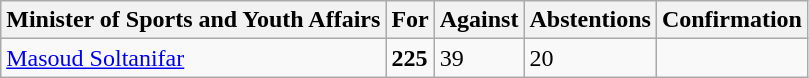<table class="wikitable">
<tr>
<th>Minister of Sports and Youth Affairs</th>
<th>For</th>
<th>Against</th>
<th>Abstentions</th>
<th>Confirmation</th>
</tr>
<tr>
<td><a href='#'>Masoud Soltanifar</a></td>
<td><strong>225</strong></td>
<td>39</td>
<td>20</td>
<td></td>
</tr>
</table>
